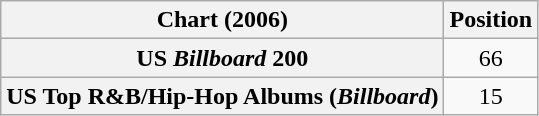<table class="wikitable sortable plainrowheaders" style="text-align:center">
<tr>
<th scope="col">Chart (2006)</th>
<th scope="col">Position</th>
</tr>
<tr>
<th scope="row">US <em>Billboard</em> 200</th>
<td>66</td>
</tr>
<tr>
<th scope="row">US Top R&B/Hip-Hop Albums (<em>Billboard</em>)</th>
<td>15</td>
</tr>
</table>
